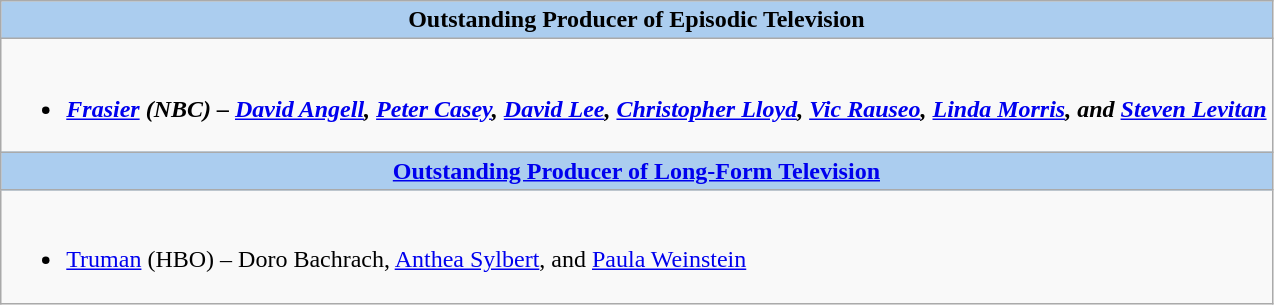<table class="wikitable">
<tr>
<th colspan="2" style="background:#abcdef;">Outstanding Producer of Episodic Television</th>
</tr>
<tr>
<td colspan="2" style="vertical-align:top;"><br><ul><li><strong><em><a href='#'>Frasier</a><em> (NBC) – <a href='#'>David Angell</a>, <a href='#'>Peter Casey</a>, <a href='#'>David Lee</a>, <a href='#'>Christopher Lloyd</a>, <a href='#'>Vic Rauseo</a>, <a href='#'>Linda Morris</a>, and <a href='#'>Steven Levitan</a><strong></li></ul></td>
</tr>
<tr>
<th colspan="2" style="background:#abcdef;"><a href='#'>Outstanding Producer of Long-Form Television</a></th>
</tr>
<tr>
<td colspan="2" style="vertical-align:top;"><br><ul><li></em></strong><a href='#'>Truman</a></em> (HBO) – Doro Bachrach, <a href='#'>Anthea Sylbert</a>, and <a href='#'>Paula Weinstein</a></strong></li></ul></td>
</tr>
</table>
